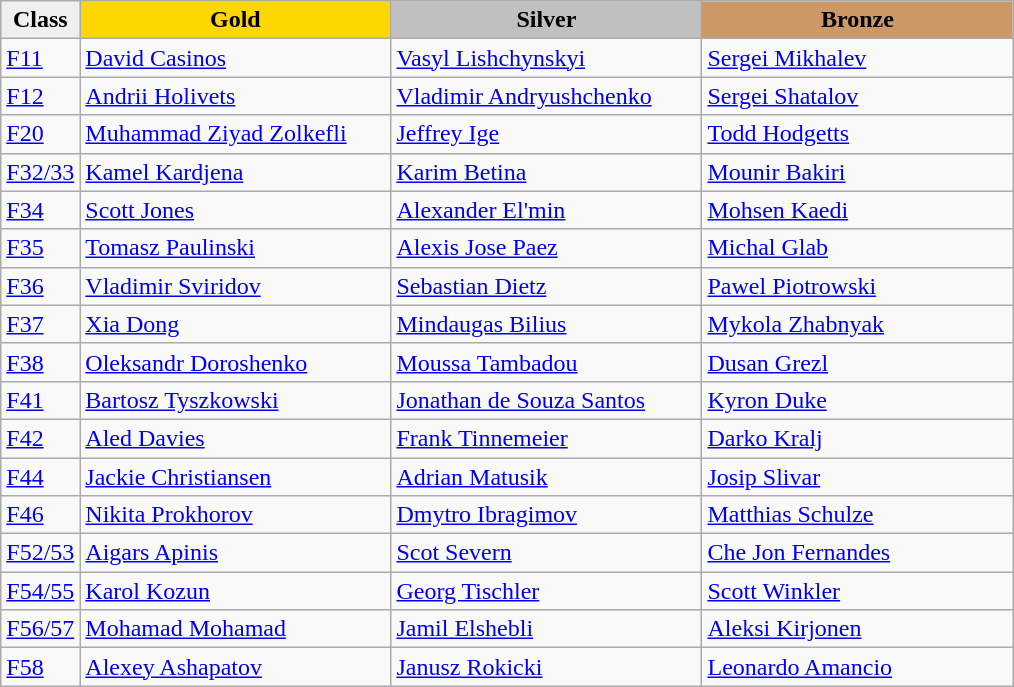<table class="wikitable" style="text-align:left">
<tr align="center">
<td bgcolor=efefef><strong>Class</strong></td>
<td width=200 bgcolor=gold><strong>Gold</strong></td>
<td width=200 bgcolor=silver><strong>Silver</strong></td>
<td width=200 bgcolor=CC9966><strong>Bronze</strong></td>
</tr>
<tr>
<td><a href='#'>F11</a></td>
<td><a href='#'>David Casinos</a><br></td>
<td><a href='#'>Vasyl Lishchynskyi</a><br></td>
<td><a href='#'>Sergei Mikhalev</a><br></td>
</tr>
<tr>
<td><a href='#'>F12</a></td>
<td><a href='#'>Andrii Holivets</a><br></td>
<td><a href='#'>Vladimir Andryushchenko</a><br></td>
<td><a href='#'>Sergei Shatalov</a><br></td>
</tr>
<tr>
<td><a href='#'>F20</a></td>
<td><a href='#'>Muhammad Ziyad Zolkefli</a><br></td>
<td><a href='#'>Jeffrey Ige</a><br></td>
<td><a href='#'>Todd Hodgetts</a><br></td>
</tr>
<tr>
<td><a href='#'>F32/33</a></td>
<td><a href='#'>Kamel Kardjena</a><br></td>
<td><a href='#'>Karim Betina</a><br></td>
<td><a href='#'>Mounir Bakiri</a><br></td>
</tr>
<tr>
<td><a href='#'>F34</a></td>
<td><a href='#'>Scott Jones</a><br></td>
<td><a href='#'>Alexander El'min</a><br></td>
<td><a href='#'>Mohsen Kaedi</a><br></td>
</tr>
<tr>
<td><a href='#'>F35</a></td>
<td><a href='#'>Tomasz Paulinski</a><br></td>
<td><a href='#'>Alexis Jose Paez</a><br></td>
<td><a href='#'>Michal Glab</a><br></td>
</tr>
<tr>
<td><a href='#'>F36</a></td>
<td><a href='#'>Vladimir Sviridov</a><br></td>
<td><a href='#'>Sebastian Dietz</a><br></td>
<td><a href='#'>Pawel Piotrowski</a><br></td>
</tr>
<tr>
<td><a href='#'>F37</a></td>
<td><a href='#'>Xia Dong</a><br></td>
<td><a href='#'>Mindaugas Bilius</a><br></td>
<td><a href='#'>Mykola Zhabnyak</a><br></td>
</tr>
<tr>
<td><a href='#'>F38</a></td>
<td><a href='#'>Oleksandr Doroshenko</a><br></td>
<td><a href='#'>Moussa Tambadou</a><br></td>
<td><a href='#'>Dusan Grezl</a><br></td>
</tr>
<tr>
<td><a href='#'>F41</a></td>
<td><a href='#'>Bartosz Tyszkowski</a><br></td>
<td><a href='#'>Jonathan de Souza Santos</a><br></td>
<td><a href='#'>Kyron Duke</a><br></td>
</tr>
<tr>
<td><a href='#'>F42</a></td>
<td><a href='#'>Aled Davies</a><br></td>
<td><a href='#'>Frank Tinnemeier</a><br></td>
<td><a href='#'>Darko Kralj</a><br></td>
</tr>
<tr>
<td><a href='#'>F44</a></td>
<td><a href='#'>Jackie Christiansen</a><br></td>
<td><a href='#'>Adrian Matusik</a><br></td>
<td><a href='#'>Josip Slivar</a><br></td>
</tr>
<tr>
<td><a href='#'>F46</a></td>
<td><a href='#'>Nikita Prokhorov</a><br></td>
<td><a href='#'>Dmytro Ibragimov</a><br></td>
<td><a href='#'>Matthias Schulze</a><br></td>
</tr>
<tr>
<td><a href='#'>F52/53</a></td>
<td><a href='#'>Aigars Apinis</a><br></td>
<td><a href='#'>Scot Severn</a><br></td>
<td><a href='#'>Che Jon Fernandes</a><br></td>
</tr>
<tr>
<td><a href='#'>F54/55</a></td>
<td><a href='#'>Karol Kozun</a><br></td>
<td><a href='#'>Georg Tischler</a><br></td>
<td><a href='#'>Scott Winkler</a><br></td>
</tr>
<tr>
<td><a href='#'>F56/57</a></td>
<td><a href='#'>Mohamad Mohamad</a><br></td>
<td><a href='#'>Jamil Elshebli</a><br></td>
<td><a href='#'>Aleksi Kirjonen</a><br></td>
</tr>
<tr>
<td><a href='#'>F58</a></td>
<td><a href='#'>Alexey Ashapatov</a><br></td>
<td><a href='#'>Janusz Rokicki</a><br></td>
<td><a href='#'>Leonardo Amancio</a><br></td>
</tr>
</table>
